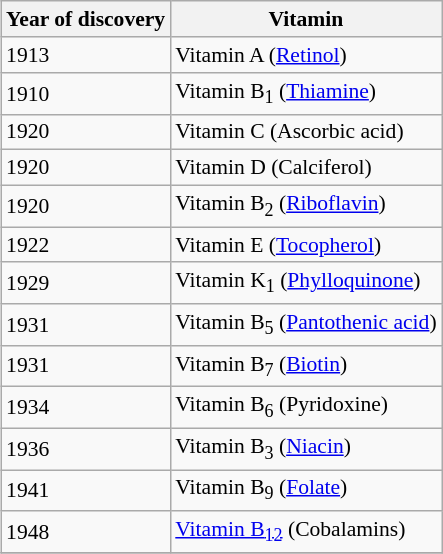<table class="wikitable sortable" style = "float:right; font-size:90%; margin-left:15px">
<tr class="hintergrundfarbe6">
<th>Year of discovery</th>
<th>Vitamin</th>
</tr>
<tr>
<td>1913</td>
<td>Vitamin A (<a href='#'>Retinol</a>)</td>
</tr>
<tr>
<td>1910</td>
<td>Vitamin B<sub>1</sub> (<a href='#'>Thiamine</a>)</td>
</tr>
<tr>
<td>1920</td>
<td>Vitamin C (Ascorbic acid)</td>
</tr>
<tr>
<td>1920</td>
<td>Vitamin D (Calciferol)</td>
</tr>
<tr>
<td>1920</td>
<td>Vitamin B<sub>2</sub> (<a href='#'>Riboflavin</a>)</td>
</tr>
<tr>
<td>1922</td>
<td>Vitamin E (<a href='#'>Tocopherol</a>)</td>
</tr>
<tr>
<td>1929</td>
<td>Vitamin K<sub>1</sub> (<a href='#'>Phylloquinone</a>)</td>
</tr>
<tr>
<td>1931</td>
<td>Vitamin B<sub>5</sub> (<a href='#'>Pantothenic acid</a>)</td>
</tr>
<tr>
<td>1931</td>
<td>Vitamin B<sub>7</sub> (<a href='#'>Biotin</a>)</td>
</tr>
<tr>
<td>1934</td>
<td>Vitamin B<sub>6</sub> (Pyridoxine)</td>
</tr>
<tr>
<td>1936</td>
<td>Vitamin B<sub>3</sub> (<a href='#'>Niacin</a>)</td>
</tr>
<tr>
<td>1941</td>
<td>Vitamin B<sub>9</sub> (<a href='#'>Folate</a>)</td>
</tr>
<tr>
<td>1948</td>
<td><a href='#'>Vitamin B<sub>12</sub></a> (Cobalamins)</td>
</tr>
<tr>
</tr>
</table>
